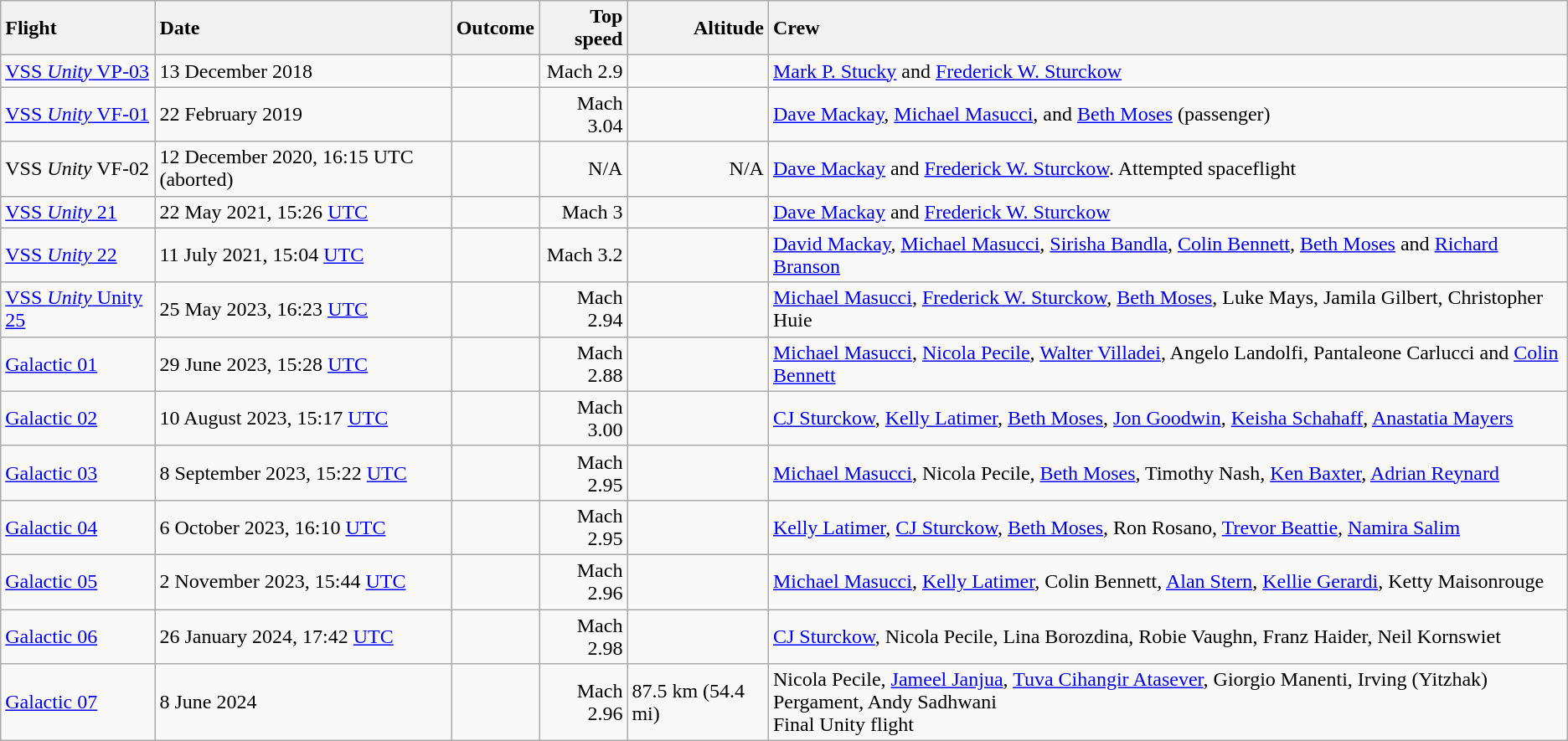<table class="wikitable">
<tr>
<th style="text-align:left;">Flight</th>
<th style="text-align:left;">Date</th>
<th>Outcome</th>
<th style="text-align:right;">Top speed</th>
<th style="text-align:right;">Altitude</th>
<th style="text-align:left;">Crew</th>
</tr>
<tr>
<td style="text-align:left;"><a href='#'>VSS <em>Unity</em> VP-03</a></td>
<td style="text-align:left;">13 December 2018</td>
<td></td>
<td style="text-align:right;">Mach 2.9 </td>
<td style="text-align:right;"></td>
<td style="text-align:left;"><a href='#'>Mark P. Stucky</a> and <a href='#'>Frederick W. Sturckow</a></td>
</tr>
<tr>
<td style="text-align:left;"><a href='#'>VSS <em>Unity</em> VF-01</a></td>
<td style="text-align:left;">22 February 2019</td>
<td></td>
<td style="text-align:right;">Mach 3.04 </td>
<td style="text-align:right;"> </td>
<td style="text-align:left;"><a href='#'>Dave Mackay</a>, <a href='#'>Michael Masucci</a>, and <a href='#'>Beth Moses</a> (passenger)</td>
</tr>
<tr>
<td style="text-align:left;">VSS <em>Unity</em> VF-02</td>
<td style="text-align:left;">12 December 2020, 16:15 UTC (aborted)</td>
<td></td>
<td style="text-align:right;">N/A</td>
<td style="text-align:right;">N/A</td>
<td style="text-align:left;"><a href='#'>Dave Mackay</a> and <a href='#'>Frederick W. Sturckow</a>. Attempted spaceflight</td>
</tr>
<tr>
<td style="text-align:left;"><a href='#'>VSS <em>Unity</em> 21</a></td>
<td style="text-align:left;">22 May 2021, 15:26 <a href='#'>UTC</a></td>
<td></td>
<td style="text-align:right;">Mach 3</td>
<td style="text-align:right;"></td>
<td style="text-align:left;"><a href='#'>Dave Mackay</a> and <a href='#'>Frederick W. Sturckow</a></td>
</tr>
<tr>
<td><a href='#'>VSS <em>Unity</em> 22</a></td>
<td>11 July 2021, 15:04 <a href='#'>UTC</a></td>
<td></td>
<td style="text-align:right;">Mach 3.2</td>
<td style="text-align:right;"></td>
<td><a href='#'>David Mackay</a>, <a href='#'>Michael Masucci</a>, <a href='#'>Sirisha Bandla</a>, <a href='#'>Colin Bennett</a>, <a href='#'>Beth Moses</a> and <a href='#'>Richard Branson</a></td>
</tr>
<tr>
<td><a href='#'>VSS <em>Unity</em> Unity 25</a></td>
<td>25 May 2023, 16:23 <a href='#'>UTC</a></td>
<td></td>
<td style="text-align:right;">Mach 2.94</td>
<td></td>
<td><a href='#'>Michael Masucci</a>, <a href='#'>Frederick W. Sturckow</a>, <a href='#'>Beth Moses</a>, Luke Mays, Jamila Gilbert, Christopher Huie</td>
</tr>
<tr>
<td><a href='#'>Galactic 01</a></td>
<td>29 June 2023, 15:28 <a href='#'>UTC</a></td>
<td></td>
<td style="text-align:right;">Mach 2.88</td>
<td></td>
<td><a href='#'>Michael Masucci</a>, <a href='#'>Nicola Pecile</a>, <a href='#'>Walter Villadei</a>, Angelo Landolfi, Pantaleone Carlucci and <a href='#'>Colin Bennett</a></td>
</tr>
<tr>
<td><a href='#'>Galactic 02</a></td>
<td>10 August 2023, 15:17 <a href='#'>UTC</a></td>
<td></td>
<td style="text-align:right;">Mach 3.00</td>
<td></td>
<td><a href='#'>CJ Sturckow</a>, <a href='#'>Kelly Latimer</a>, <a href='#'>Beth Moses</a>, <a href='#'>Jon Goodwin</a>, <a href='#'>Keisha Schahaff</a>, <a href='#'>Anastatia Mayers</a></td>
</tr>
<tr>
<td><a href='#'>Galactic 03</a></td>
<td>8 September 2023, 15:22 <a href='#'>UTC</a></td>
<td></td>
<td style="text-align:right;">Mach 2.95</td>
<td></td>
<td><a href='#'>Michael Masucci</a>, Nicola Pecile, <a href='#'>Beth Moses</a>, Timothy Nash, <a href='#'>Ken Baxter</a>, <a href='#'>Adrian Reynard</a></td>
</tr>
<tr>
<td><a href='#'>Galactic 04</a></td>
<td>6 October 2023, 16:10 <a href='#'>UTC</a></td>
<td></td>
<td style="text-align:right;">Mach 2.95</td>
<td></td>
<td><a href='#'>Kelly Latimer</a>, <a href='#'>CJ Sturckow</a>, <a href='#'>Beth Moses</a>, Ron Rosano, <a href='#'>Trevor Beattie</a>, <a href='#'>Namira Salim</a></td>
</tr>
<tr>
<td><a href='#'>Galactic 05</a></td>
<td>2 November 2023, 15:44 <a href='#'>UTC</a></td>
<td></td>
<td style="text-align:right;">Mach 2.96</td>
<td></td>
<td><a href='#'>Michael Masucci</a>, <a href='#'>Kelly Latimer</a>, Colin Bennett, <a href='#'>Alan Stern</a>, <a href='#'>Kellie Gerardi</a>, Ketty Maisonrouge</td>
</tr>
<tr>
<td><a href='#'>Galactic 06</a></td>
<td>26 January 2024, 17:42 <a href='#'>UTC</a></td>
<td></td>
<td style="text-align:right;">Mach 2.98</td>
<td></td>
<td><a href='#'>CJ Sturckow</a>, Nicola Pecile, Lina Borozdina, Robie Vaughn, Franz Haider, Neil Kornswiet</td>
</tr>
<tr>
<td><a href='#'>Galactic 07</a></td>
<td>8 June 2024</td>
<td></td>
<td style="text-align:right;">Mach 2.96</td>
<td>87.5 km (54.4 mi)</td>
<td>Nicola Pecile, <a href='#'>Jameel Janjua</a>, <a href='#'>Tuva Cihangir Atasever</a>, Giorgio Manenti, Irving (Yitzhak) Pergament, Andy Sadhwani<br> Final Unity flight</td>
</tr>
</table>
